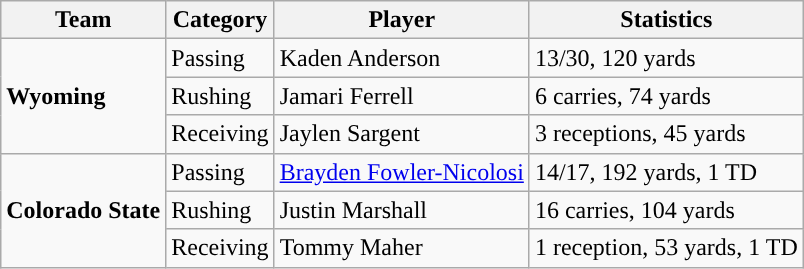<table class="wikitable" style="float: right;">
<tr>
<th>Team</th>
<th>Category</th>
<th>Player</th>
<th>Statistics</th>
</tr>
<tr>
<td rowspan=3><strong>Wyoming</strong></td>
<td>Passing</td>
<td>Kaden Anderson</td>
<td>13/30, 120 yards</td>
</tr>
<tr>
<td>Rushing</td>
<td>Jamari Ferrell</td>
<td>6 carries, 74 yards</td>
</tr>
<tr>
<td>Receiving</td>
<td>Jaylen Sargent</td>
<td>3 receptions, 45 yards</td>
</tr>
<tr>
<td rowspan=3><strong>Colorado State</strong></td>
<td>Passing</td>
<td><a href='#'>Brayden Fowler-Nicolosi</a></td>
<td>14/17, 192 yards, 1 TD</td>
</tr>
<tr>
<td>Rushing</td>
<td>Justin Marshall</td>
<td>16 carries, 104 yards</td>
</tr>
<tr>
<td>Receiving</td>
<td>Tommy Maher</td>
<td>1 reception, 53 yards, 1 TD</td>
</tr>
</table>
